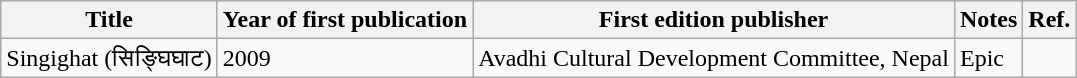<table class="wikitable plainrowheaders sortable" style="margin-right: 0;">
<tr>
<th>Title</th>
<th>Year of first publication</th>
<th>First edition publisher</th>
<th>Notes</th>
<th>Ref.</th>
</tr>
<tr>
<td>Singighat (सिङ्घिघाट)</td>
<td>2009</td>
<td>Avadhi Cultural Development Committee, Nepal</td>
<td>Epic</td>
<td></td>
</tr>
</table>
